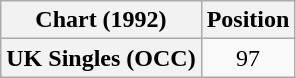<table class="wikitable plainrowheaders" style="text-align:center">
<tr>
<th>Chart (1992)</th>
<th>Position</th>
</tr>
<tr>
<th scope="row">UK Singles (OCC)</th>
<td>97</td>
</tr>
</table>
